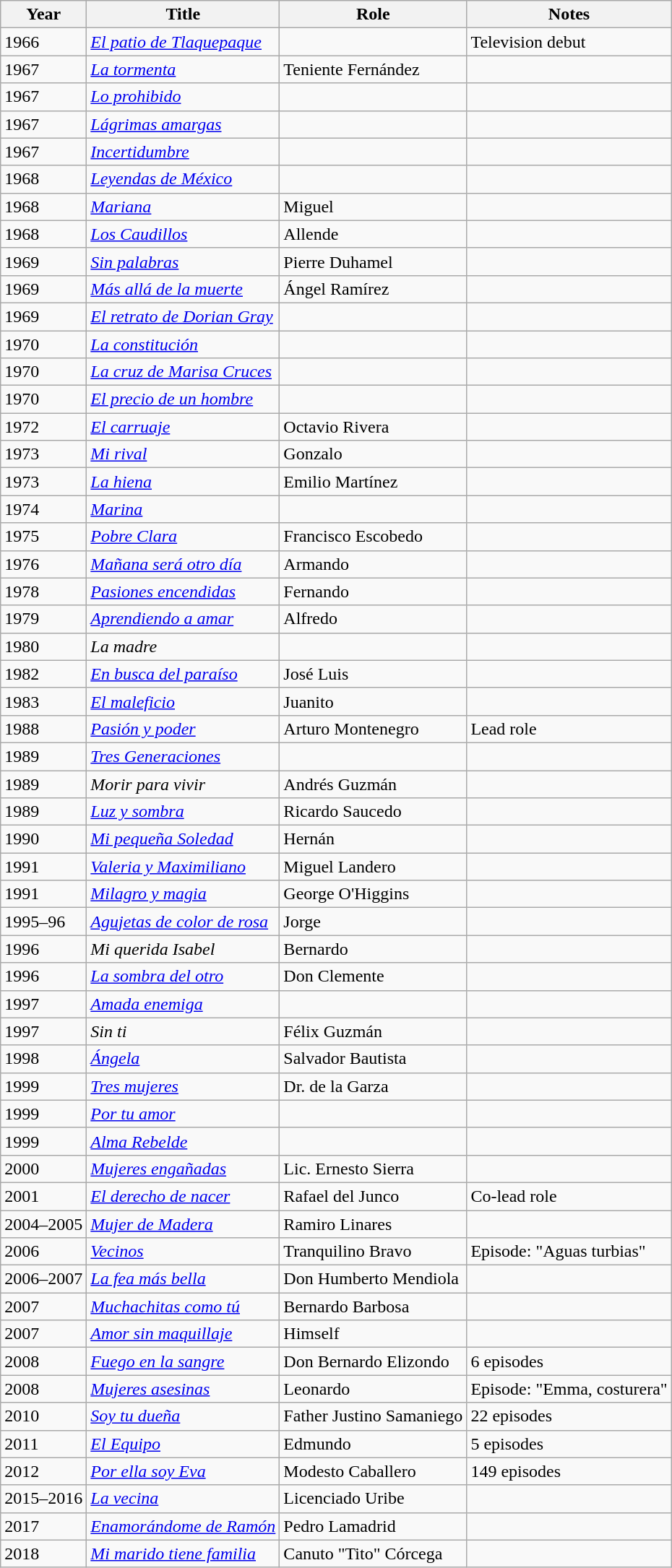<table class="wikitable sortable">
<tr>
<th>Year</th>
<th>Title</th>
<th>Role</th>
<th>Notes</th>
</tr>
<tr>
<td>1966</td>
<td><em><a href='#'>El patio de Tlaquepaque</a></em></td>
<td></td>
<td>Television debut</td>
</tr>
<tr>
<td>1967</td>
<td><em><a href='#'>La tormenta</a></em></td>
<td>Teniente Fernández</td>
<td></td>
</tr>
<tr>
<td>1967</td>
<td><em><a href='#'>Lo prohibido</a></em></td>
<td></td>
<td></td>
</tr>
<tr>
<td>1967</td>
<td><em><a href='#'>Lágrimas amargas</a></em></td>
<td></td>
<td></td>
</tr>
<tr>
<td>1967</td>
<td><em><a href='#'>Incertidumbre</a></em></td>
<td></td>
<td></td>
</tr>
<tr>
<td>1968</td>
<td><em><a href='#'>Leyendas de México</a></em></td>
<td></td>
<td></td>
</tr>
<tr>
<td>1968</td>
<td><em><a href='#'>Mariana</a></em></td>
<td>Miguel</td>
<td></td>
</tr>
<tr>
<td>1968</td>
<td><em><a href='#'>Los Caudillos</a></em></td>
<td>Allende</td>
<td></td>
</tr>
<tr>
<td>1969</td>
<td><em><a href='#'>Sin palabras</a></em></td>
<td>Pierre Duhamel</td>
<td></td>
</tr>
<tr>
<td>1969</td>
<td><em><a href='#'>Más allá de la muerte</a></em></td>
<td>Ángel Ramírez</td>
<td></td>
</tr>
<tr>
<td>1969</td>
<td><em><a href='#'>El retrato de Dorian Gray</a></em></td>
<td></td>
<td></td>
</tr>
<tr>
<td>1970</td>
<td><em><a href='#'>La constitución</a></em></td>
<td></td>
<td></td>
</tr>
<tr>
<td>1970</td>
<td><em><a href='#'>La cruz de Marisa Cruces</a></em></td>
<td></td>
<td></td>
</tr>
<tr>
<td>1970</td>
<td><em><a href='#'>El precio de un hombre</a></em></td>
<td></td>
<td></td>
</tr>
<tr>
<td>1972</td>
<td><em><a href='#'>El carruaje</a></em></td>
<td>Octavio Rivera</td>
<td></td>
</tr>
<tr>
<td>1973</td>
<td><em><a href='#'>Mi rival</a></em></td>
<td>Gonzalo</td>
<td></td>
</tr>
<tr>
<td>1973</td>
<td><em><a href='#'>La hiena</a></em></td>
<td>Emilio Martínez</td>
<td></td>
</tr>
<tr>
<td>1974</td>
<td><em><a href='#'>Marina</a></em></td>
<td></td>
<td></td>
</tr>
<tr>
<td>1975</td>
<td><em><a href='#'>Pobre Clara</a></em></td>
<td>Francisco Escobedo</td>
<td></td>
</tr>
<tr>
<td>1976</td>
<td><em><a href='#'>Mañana será otro día</a></em></td>
<td>Armando</td>
<td></td>
</tr>
<tr>
<td>1978</td>
<td><em><a href='#'>Pasiones encendidas</a></em></td>
<td>Fernando</td>
<td></td>
</tr>
<tr>
<td>1979</td>
<td><em><a href='#'>Aprendiendo a amar</a></em></td>
<td>Alfredo</td>
<td></td>
</tr>
<tr>
<td>1980</td>
<td><em>La madre</em></td>
<td></td>
<td></td>
</tr>
<tr>
<td>1982</td>
<td><em><a href='#'>En busca del paraíso</a></em></td>
<td>José Luis</td>
<td></td>
</tr>
<tr>
<td>1983</td>
<td><em><a href='#'>El maleficio</a></em></td>
<td>Juanito</td>
<td></td>
</tr>
<tr>
<td>1988</td>
<td><em><a href='#'>Pasión y poder</a></em></td>
<td>Arturo Montenegro</td>
<td>Lead role</td>
</tr>
<tr>
<td>1989</td>
<td><em><a href='#'>Tres Generaciones</a></em></td>
<td></td>
<td></td>
</tr>
<tr>
<td>1989</td>
<td><em>Morir para vivir</em></td>
<td>Andrés Guzmán</td>
<td></td>
</tr>
<tr>
<td>1989</td>
<td><em><a href='#'>Luz y sombra</a></em></td>
<td>Ricardo Saucedo</td>
<td></td>
</tr>
<tr>
<td>1990</td>
<td><em><a href='#'>Mi pequeña Soledad</a></em></td>
<td>Hernán</td>
<td></td>
</tr>
<tr>
<td>1991</td>
<td><em><a href='#'>Valeria y Maximiliano</a></em></td>
<td>Miguel Landero</td>
<td></td>
</tr>
<tr>
<td>1991</td>
<td><em><a href='#'>Milagro y magia</a></em></td>
<td>George O'Higgins</td>
<td></td>
</tr>
<tr>
<td>1995–96</td>
<td><em><a href='#'>Agujetas de color de rosa</a></em></td>
<td>Jorge</td>
<td></td>
</tr>
<tr>
<td>1996</td>
<td><em>Mi querida Isabel</em></td>
<td>Bernardo</td>
<td></td>
</tr>
<tr>
<td>1996</td>
<td><em><a href='#'>La sombra del otro</a></em></td>
<td>Don Clemente</td>
<td></td>
</tr>
<tr>
<td>1997</td>
<td><em><a href='#'>Amada enemiga</a></em></td>
<td></td>
<td></td>
</tr>
<tr>
<td>1997</td>
<td><em>Sin ti</em></td>
<td>Félix Guzmán</td>
<td></td>
</tr>
<tr>
<td>1998</td>
<td><em><a href='#'>Ángela</a></em></td>
<td>Salvador Bautista</td>
<td></td>
</tr>
<tr>
<td>1999</td>
<td><em><a href='#'>Tres mujeres</a></em></td>
<td>Dr. de la Garza</td>
<td></td>
</tr>
<tr>
<td>1999</td>
<td><em><a href='#'>Por tu amor</a></em></td>
<td></td>
<td></td>
</tr>
<tr>
<td>1999</td>
<td><em><a href='#'>Alma Rebelde</a></em></td>
<td></td>
<td></td>
</tr>
<tr>
<td>2000</td>
<td><em><a href='#'>Mujeres engañadas</a></em></td>
<td>Lic. Ernesto Sierra</td>
<td></td>
</tr>
<tr>
<td>2001</td>
<td><em><a href='#'>El derecho de nacer</a></em></td>
<td>Rafael del Junco</td>
<td>Co-lead role</td>
</tr>
<tr>
<td>2004–2005</td>
<td><em><a href='#'>Mujer de Madera</a></em></td>
<td>Ramiro Linares</td>
<td></td>
</tr>
<tr>
<td>2006</td>
<td><em><a href='#'>Vecinos</a></em></td>
<td>Tranquilino Bravo</td>
<td>Episode: "Aguas turbias"</td>
</tr>
<tr>
<td>2006–2007</td>
<td><em><a href='#'>La fea más bella</a></em></td>
<td>Don Humberto Mendiola</td>
<td></td>
</tr>
<tr>
<td>2007</td>
<td><em><a href='#'>Muchachitas como tú</a></em></td>
<td>Bernardo Barbosa</td>
<td></td>
</tr>
<tr>
<td>2007</td>
<td><em><a href='#'>Amor sin maquillaje</a></em></td>
<td>Himself</td>
<td></td>
</tr>
<tr>
<td>2008</td>
<td><em><a href='#'>Fuego en la sangre</a></em></td>
<td>Don Bernardo Elizondo</td>
<td>6 episodes</td>
</tr>
<tr>
<td>2008</td>
<td><em><a href='#'>Mujeres asesinas</a></em></td>
<td>Leonardo</td>
<td>Episode: "Emma, costurera"</td>
</tr>
<tr>
<td>2010</td>
<td><em><a href='#'>Soy tu dueña</a></em></td>
<td>Father Justino Samaniego</td>
<td>22 episodes</td>
</tr>
<tr>
<td>2011</td>
<td><em><a href='#'>El Equipo</a></em></td>
<td>Edmundo</td>
<td>5 episodes</td>
</tr>
<tr>
<td>2012</td>
<td><em><a href='#'>Por ella soy Eva</a></em></td>
<td>Modesto Caballero</td>
<td>149 episodes</td>
</tr>
<tr>
<td>2015–2016</td>
<td><em><a href='#'>La vecina</a></em></td>
<td>Licenciado Uribe</td>
<td></td>
</tr>
<tr>
<td>2017</td>
<td><em><a href='#'>Enamorándome de Ramón</a></em></td>
<td>Pedro Lamadrid</td>
<td></td>
</tr>
<tr>
<td>2018</td>
<td><em><a href='#'>Mi marido tiene familia</a></em></td>
<td>Canuto "Tito" Córcega</td>
<td></td>
</tr>
</table>
